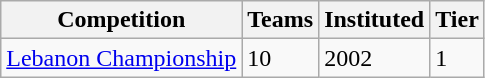<table class="wikitable">
<tr>
<th>Competition</th>
<th>Teams</th>
<th>Instituted</th>
<th>Tier</th>
</tr>
<tr>
<td><a href='#'>Lebanon Championship</a></td>
<td>10</td>
<td>2002</td>
<td>1</td>
</tr>
</table>
